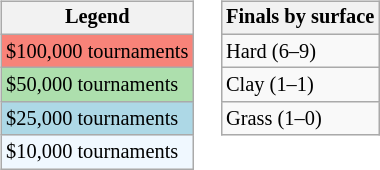<table>
<tr valign=top>
<td><br><table class=wikitable style="font-size:85%">
<tr>
<th>Legend</th>
</tr>
<tr style="background:#f88379;">
<td>$100,000 tournaments</td>
</tr>
<tr style="background:#addfad;">
<td>$50,000 tournaments</td>
</tr>
<tr style="background:lightblue;">
<td>$25,000 tournaments</td>
</tr>
<tr style="background:#f0f8ff;">
<td>$10,000 tournaments</td>
</tr>
</table>
</td>
<td><br><table class=wikitable style="font-size:85%">
<tr>
<th>Finals by surface</th>
</tr>
<tr>
<td>Hard (6–9)</td>
</tr>
<tr>
<td>Clay (1–1)</td>
</tr>
<tr>
<td>Grass (1–0)</td>
</tr>
</table>
</td>
</tr>
</table>
